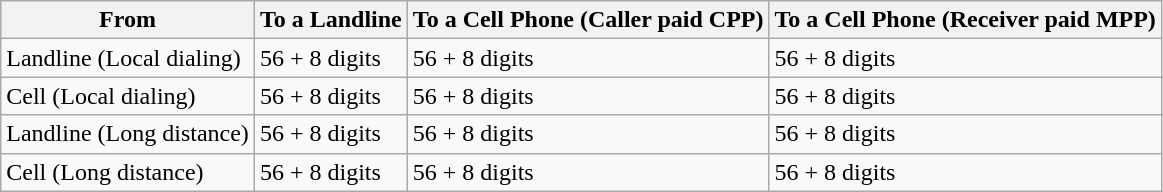<table class="wikitable">
<tr>
<th>From</th>
<th>To a Landline</th>
<th>To a Cell Phone (Caller paid CPP)</th>
<th>To a Cell Phone (Receiver paid MPP)</th>
</tr>
<tr>
<td>Landline (Local dialing)</td>
<td>56 + 8 digits</td>
<td>56 + 8 digits</td>
<td>56 + 8 digits</td>
</tr>
<tr>
<td>Cell (Local dialing)</td>
<td>56 + 8 digits</td>
<td>56 + 8 digits</td>
<td>56 + 8 digits</td>
</tr>
<tr>
<td>Landline (Long distance)</td>
<td>56 + 8 digits</td>
<td>56 + 8 digits</td>
<td>56 + 8 digits</td>
</tr>
<tr>
<td>Cell (Long distance)</td>
<td>56 + 8 digits</td>
<td>56 + 8 digits</td>
<td>56 + 8 digits</td>
</tr>
</table>
